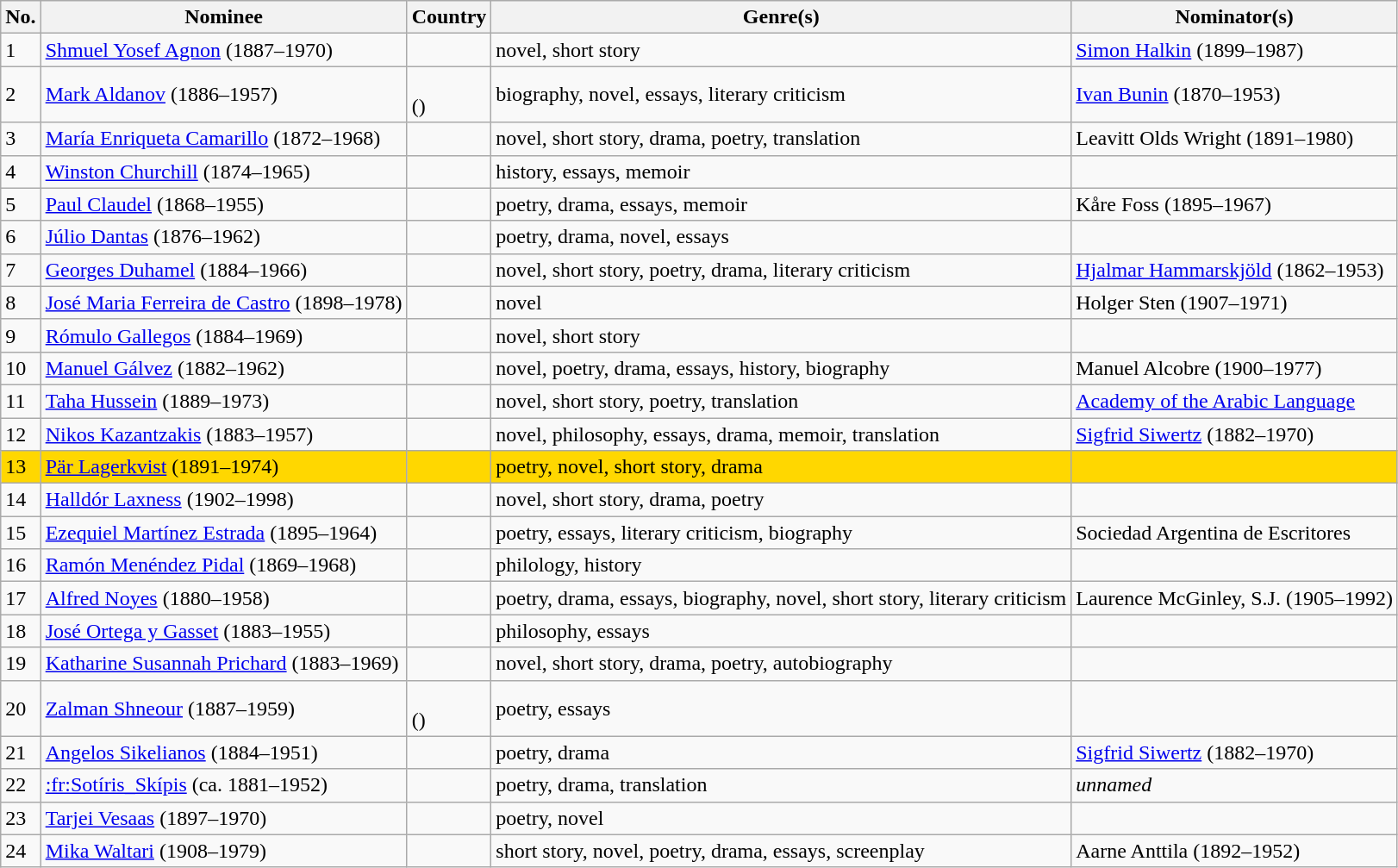<table class="sortable wikitable mw-collapsible">
<tr>
<th scope=col>No.</th>
<th scope=col>Nominee</th>
<th scope=col>Country</th>
<th scope=col>Genre(s)</th>
<th scope=col>Nominator(s)</th>
</tr>
<tr>
<td>1</td>
<td><a href='#'>Shmuel Yosef Agnon</a> (1887–1970)</td>
<td></td>
<td>novel, short story</td>
<td><a href='#'>Simon Halkin</a> (1899–1987)</td>
</tr>
<tr>
<td>2</td>
<td><a href='#'>Mark Aldanov</a> (1886–1957)</td>
<td><br>()<br></td>
<td>biography, novel, essays, literary criticism</td>
<td> <a href='#'>Ivan Bunin</a> (1870–1953)</td>
</tr>
<tr>
<td>3</td>
<td><a href='#'>María Enriqueta Camarillo</a> (1872–1968)</td>
<td></td>
<td>novel, short story, drama, poetry, translation</td>
<td>Leavitt Olds Wright (1891–1980)</td>
</tr>
<tr>
<td>4</td>
<td><a href='#'>Winston Churchill</a> (1874–1965)</td>
<td></td>
<td>history, essays, memoir</td>
<td></td>
</tr>
<tr>
<td>5</td>
<td><a href='#'>Paul Claudel</a> (1868–1955)</td>
<td></td>
<td>poetry, drama, essays, memoir</td>
<td>Kåre Foss (1895–1967)</td>
</tr>
<tr>
<td>6</td>
<td><a href='#'>Júlio Dantas</a> (1876–1962)</td>
<td></td>
<td>poetry, drama, novel, essays</td>
<td></td>
</tr>
<tr>
<td>7</td>
<td><a href='#'>Georges Duhamel</a> (1884–1966)</td>
<td></td>
<td>novel, short story, poetry, drama, literary criticism</td>
<td><a href='#'>Hjalmar Hammarskjöld</a> (1862–1953)</td>
</tr>
<tr>
<td>8</td>
<td><a href='#'>José Maria Ferreira de Castro</a> (1898–1978)</td>
<td></td>
<td>novel</td>
<td>Holger Sten (1907–1971)</td>
</tr>
<tr>
<td>9</td>
<td><a href='#'>Rómulo Gallegos</a> (1884–1969)</td>
<td></td>
<td>novel, short story</td>
<td></td>
</tr>
<tr>
<td>10</td>
<td><a href='#'>Manuel Gálvez</a> (1882–1962)</td>
<td></td>
<td>novel, poetry, drama, essays, history, biography</td>
<td>Manuel Alcobre (1900–1977)</td>
</tr>
<tr>
<td>11</td>
<td><a href='#'>Taha Hussein</a> (1889–1973)</td>
<td></td>
<td>novel, short story, poetry, translation</td>
<td><a href='#'>Academy of the Arabic Language</a></td>
</tr>
<tr>
<td>12</td>
<td><a href='#'>Nikos Kazantzakis</a> (1883–1957)</td>
<td></td>
<td>novel, philosophy, essays, drama, memoir, translation</td>
<td><a href='#'>Sigfrid Siwertz</a> (1882–1970)</td>
</tr>
<tr>
<td style="background:gold;white-space:nowrap">13</td>
<td style="background:gold;white-space:nowrap"><a href='#'>Pär Lagerkvist</a> (1891–1974)</td>
<td style="background:gold;white-space:nowrap"></td>
<td style="background:gold;white-space:nowrap">poetry, novel, short story, drama</td>
<td style="background:gold;white-space:nowrap"></td>
</tr>
<tr>
<td>14</td>
<td><a href='#'>Halldór Laxness</a> (1902–1998)</td>
<td></td>
<td>novel, short story, drama, poetry</td>
<td></td>
</tr>
<tr>
<td>15</td>
<td><a href='#'>Ezequiel Martínez Estrada</a> (1895–1964)</td>
<td></td>
<td>poetry, essays, literary criticism, biography</td>
<td>Sociedad Argentina de Escritores</td>
</tr>
<tr>
<td>16</td>
<td><a href='#'>Ramón Menéndez Pidal</a> (1869–1968)</td>
<td></td>
<td>philology, history</td>
<td></td>
</tr>
<tr>
<td>17</td>
<td><a href='#'>Alfred Noyes</a> (1880–1958)</td>
<td></td>
<td>poetry, drama, essays, biography, novel, short story, literary criticism</td>
<td>Laurence McGinley, S.J. (1905–1992)</td>
</tr>
<tr>
<td>18</td>
<td><a href='#'>José Ortega y Gasset</a> (1883–1955)</td>
<td></td>
<td>philosophy, essays</td>
<td></td>
</tr>
<tr>
<td>19</td>
<td><a href='#'>Katharine Susannah Prichard</a> (1883–1969)</td>
<td></td>
<td>novel, short story, drama, poetry, autobiography</td>
<td></td>
</tr>
<tr>
<td>20</td>
<td><a href='#'>Zalman Shneour</a> (1887–1959)</td>
<td><br>()<br></td>
<td>poetry, essays</td>
<td></td>
</tr>
<tr>
<td>21</td>
<td><a href='#'>Angelos Sikelianos</a> (1884–1951)</td>
<td></td>
<td>poetry, drama</td>
<td><a href='#'>Sigfrid Siwertz</a> (1882–1970)</td>
</tr>
<tr>
<td>22</td>
<td><a href='#'>:fr:Sotíris_Skípis</a> (ca. 1881–1952)</td>
<td></td>
<td>poetry, drama, translation</td>
<td><em>unnamed</em></td>
</tr>
<tr>
<td>23</td>
<td><a href='#'>Tarjei Vesaas</a> (1897–1970)</td>
<td></td>
<td>poetry, novel</td>
<td></td>
</tr>
<tr>
<td>24</td>
<td><a href='#'>Mika Waltari</a> (1908–1979)</td>
<td></td>
<td>short story, novel, poetry, drama, essays, screenplay</td>
<td>Aarne Anttila (1892–1952)</td>
</tr>
</table>
